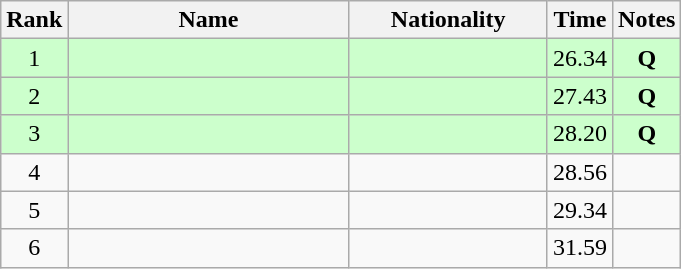<table class="wikitable sortable" style="text-align:center">
<tr>
<th>Rank</th>
<th style="width:180px">Name</th>
<th style="width:125px">Nationality</th>
<th>Time</th>
<th>Notes</th>
</tr>
<tr style="background:#cfc;">
<td>1</td>
<td style="text-align:left;"></td>
<td style="text-align:left;"></td>
<td>26.34</td>
<td><strong>Q</strong></td>
</tr>
<tr style="background:#cfc;">
<td>2</td>
<td style="text-align:left;"></td>
<td style="text-align:left;"></td>
<td>27.43</td>
<td><strong>Q</strong></td>
</tr>
<tr style="background:#cfc;">
<td>3</td>
<td style="text-align:left;"></td>
<td style="text-align:left;"></td>
<td>28.20</td>
<td><strong>Q</strong></td>
</tr>
<tr>
<td>4</td>
<td style="text-align:left;"></td>
<td style="text-align:left;"></td>
<td>28.56</td>
<td></td>
</tr>
<tr>
<td>5</td>
<td style="text-align:left;"></td>
<td style="text-align:left;"></td>
<td>29.34</td>
<td></td>
</tr>
<tr>
<td>6</td>
<td style="text-align:left;"></td>
<td style="text-align:left;"></td>
<td>31.59</td>
<td></td>
</tr>
</table>
